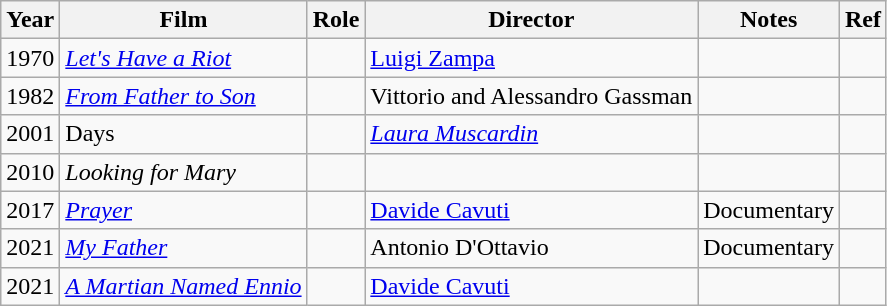<table class="wikitable">
<tr>
<th>Year</th>
<th>Film</th>
<th>Role</th>
<th>Director</th>
<th>Notes</th>
<th>Ref</th>
</tr>
<tr>
<td>1970</td>
<td><em><a href='#'>Let's Have a Riot</a></em></td>
<td></td>
<td><a href='#'>Luigi Zampa</a></td>
<td></td>
<td></td>
</tr>
<tr>
<td>1982</td>
<td><em><a href='#'>From Father to Son</a></em></td>
<td></td>
<td>Vittorio and Alessandro Gassman</td>
<td></td>
<td></td>
</tr>
<tr>
<td>2001</td>
<td>Days</td>
<td></td>
<td><em><a href='#'>Laura Muscardin</a></em></td>
<td></td>
<td></td>
</tr>
<tr>
<td>2010</td>
<td><em>Looking for Mary</em></td>
<td></td>
<td></td>
<td></td>
<td></td>
</tr>
<tr>
<td>2017</td>
<td><em><a href='#'>Prayer</a></em></td>
<td></td>
<td><a href='#'>Davide Cavuti</a></td>
<td>Documentary</td>
<td></td>
</tr>
<tr>
<td>2021</td>
<td><em><a href='#'>My Father</a></em></td>
<td></td>
<td>Antonio D'Ottavio</td>
<td>Documentary</td>
<td></td>
</tr>
<tr>
<td>2021</td>
<td><em><a href='#'>A Martian Named Ennio</a></em></td>
<td></td>
<td><a href='#'>Davide Cavuti</a></td>
<td></td>
<td></td>
</tr>
</table>
